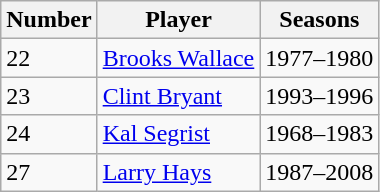<table class="wikitable">
<tr>
<th>Number</th>
<th>Player</th>
<th>Seasons</th>
</tr>
<tr>
<td>22</td>
<td><a href='#'>Brooks Wallace</a></td>
<td>1977–1980</td>
</tr>
<tr>
<td>23</td>
<td><a href='#'>Clint Bryant</a></td>
<td>1993–1996</td>
</tr>
<tr>
<td>24</td>
<td><a href='#'>Kal Segrist</a></td>
<td>1968–1983</td>
</tr>
<tr>
<td>27</td>
<td><a href='#'>Larry Hays</a></td>
<td>1987–2008</td>
</tr>
</table>
